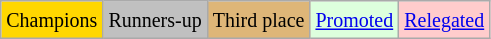<table class="wikitable">
<tr>
<td bgcolor=gold><small>Champions</small></td>
<td bgcolor=silver><small>Runners-up</small></td>
<td bgcolor=#deb678><small>Third place</small></td>
<td bgcolor="#DDFFDD"><small><a href='#'>Promoted</a></small></td>
<td bgcolor="#FFCCCC"><small><a href='#'>Relegated</a></small></td>
</tr>
</table>
